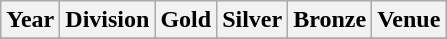<table class="wikitable sortable" style="text-align: left;">
<tr>
<th>Year</th>
<th>Division</th>
<th> Gold</th>
<th> Silver</th>
<th> Bronze</th>
<th>Venue</th>
</tr>
<tr>
</tr>
</table>
